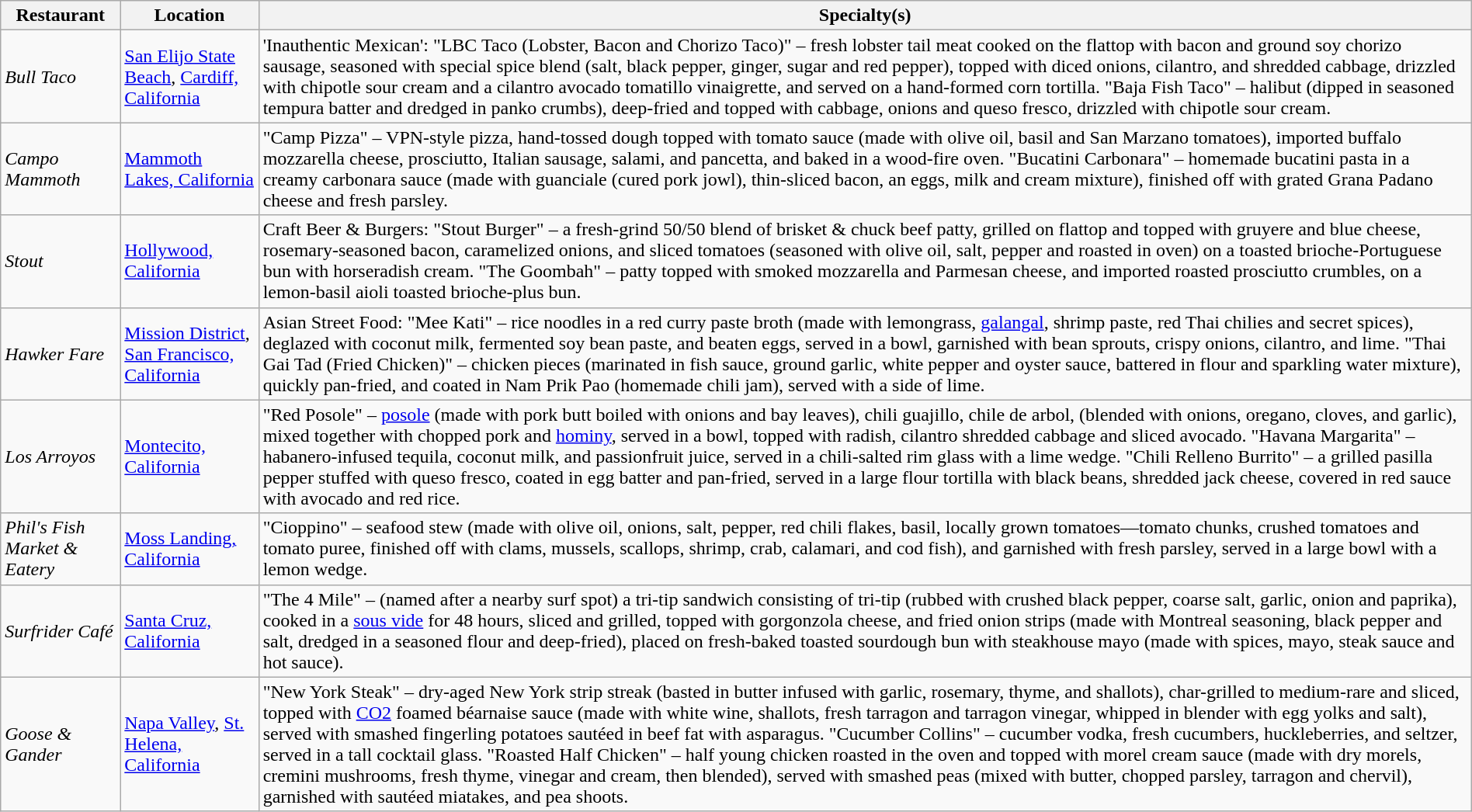<table class="wikitable" style="width:100%;">
<tr>
<th>Restaurant</th>
<th>Location</th>
<th>Specialty(s)</th>
</tr>
<tr>
<td><em>Bull Taco</em></td>
<td><a href='#'>San Elijo State Beach</a>, <a href='#'>Cardiff, California</a></td>
<td>'Inauthentic Mexican': "LBC Taco (Lobster, Bacon and Chorizo Taco)" – fresh lobster tail meat cooked on the flattop with bacon and ground soy chorizo sausage, seasoned with special spice blend (salt, black pepper, ginger, sugar and red pepper), topped with diced onions, cilantro, and shredded cabbage, drizzled with chipotle sour cream and a cilantro avocado tomatillo vinaigrette, and served on a hand-formed corn tortilla. "Baja Fish Taco" – halibut (dipped in seasoned tempura batter and dredged in panko crumbs), deep-fried and topped with cabbage, onions and queso fresco, drizzled with chipotle sour cream.</td>
</tr>
<tr>
<td><em>Campo Mammoth</em></td>
<td><a href='#'>Mammoth Lakes, California</a></td>
<td>"Camp Pizza" – VPN-style pizza, hand-tossed dough topped with tomato sauce (made with olive oil, basil and San Marzano tomatoes), imported buffalo mozzarella cheese, prosciutto, Italian sausage, salami, and pancetta, and baked in a wood-fire oven. "Bucatini Carbonara" – homemade bucatini pasta in a creamy carbonara sauce (made with guanciale (cured pork jowl), thin-sliced bacon, an eggs, milk and cream mixture), finished off with grated Grana Padano cheese and fresh parsley.</td>
</tr>
<tr>
<td><em>Stout</em></td>
<td><a href='#'>Hollywood, California</a></td>
<td>Craft Beer & Burgers: "Stout Burger" – a fresh-grind 50/50 blend of brisket & chuck beef patty, grilled on flattop and topped with gruyere and blue cheese, rosemary-seasoned bacon, caramelized onions, and sliced tomatoes (seasoned with olive oil, salt, pepper and roasted in oven) on a toasted brioche-Portuguese bun with horseradish cream. "The Goombah" – patty topped with smoked mozzarella and Parmesan cheese, and imported roasted prosciutto crumbles, on a lemon-basil aioli toasted brioche-plus bun.</td>
</tr>
<tr>
<td><em>Hawker Fare</em></td>
<td><a href='#'>Mission District</a>, <a href='#'>San Francisco, California</a></td>
<td>Asian Street Food: "Mee Kati" – rice noodles in a red curry paste broth (made with lemongrass, <a href='#'>galangal</a>, shrimp paste, red Thai chilies and secret spices), deglazed with coconut milk, fermented soy bean paste, and beaten eggs, served in a bowl, garnished with bean sprouts, crispy onions, cilantro, and lime. "Thai Gai Tad (Fried Chicken)" – chicken pieces (marinated in fish sauce, ground garlic, white pepper and oyster sauce, battered in flour and sparkling water mixture), quickly pan-fried, and coated in Nam Prik Pao (homemade chili jam), served with a side of lime.</td>
</tr>
<tr>
<td><em>Los Arroyos</em></td>
<td><a href='#'>Montecito, California</a></td>
<td>"Red Posole" – <a href='#'>posole</a> (made with pork butt boiled with onions and bay leaves), chili guajillo, chile de arbol, (blended with onions, oregano, cloves, and garlic), mixed together with chopped pork and <a href='#'>hominy</a>, served in a bowl, topped with radish, cilantro shredded cabbage and sliced avocado. "Havana Margarita" – habanero-infused tequila, coconut milk, and passionfruit juice, served in a chili-salted rim glass with a lime wedge. "Chili Relleno Burrito" – a grilled pasilla pepper stuffed with queso fresco, coated in egg batter and pan-fried, served in a large flour tortilla with black beans, shredded jack cheese, covered in red sauce with avocado and red rice.</td>
</tr>
<tr>
<td><em>Phil's Fish Market & Eatery</em></td>
<td><a href='#'>Moss Landing, California</a></td>
<td>"Cioppino" – seafood stew (made with olive oil, onions, salt, pepper, red chili flakes, basil, locally grown tomatoes—tomato chunks, crushed tomatoes and tomato puree, finished off with clams, mussels, scallops, shrimp, crab, calamari, and cod fish), and garnished with fresh parsley, served in a large bowl with a lemon wedge.</td>
</tr>
<tr>
<td><em>Surfrider Café</em></td>
<td><a href='#'>Santa Cruz, California</a></td>
<td>"The 4 Mile" – (named after a nearby surf spot) a tri-tip sandwich consisting of tri-tip (rubbed with crushed black pepper, coarse salt, garlic, onion and paprika), cooked in a <a href='#'>sous vide</a> for 48 hours, sliced and grilled, topped with gorgonzola cheese, and fried onion strips (made with Montreal seasoning, black pepper and salt, dredged in a seasoned flour and deep-fried), placed on fresh-baked toasted sourdough bun with steakhouse mayo (made with spices, mayo, steak sauce and hot sauce).</td>
</tr>
<tr>
<td><em>Goose & Gander</em></td>
<td><a href='#'>Napa Valley</a>, <a href='#'>St. Helena, California</a></td>
<td>"New York Steak" – dry-aged New York strip streak (basted in butter infused with garlic, rosemary, thyme, and shallots), char-grilled to medium-rare and sliced, topped with <a href='#'>CO2</a> foamed béarnaise sauce (made with white wine, shallots, fresh tarragon and tarragon vinegar, whipped in blender with egg yolks and salt), served with smashed fingerling potatoes sautéed in beef fat with asparagus. "Cucumber Collins" – cucumber vodka, fresh cucumbers, huckleberries, and seltzer, served in a tall cocktail glass. "Roasted Half Chicken" – half young chicken roasted in the oven and topped with morel cream sauce (made with dry morels, cremini mushrooms, fresh thyme, vinegar and cream, then blended), served with smashed peas (mixed with butter, chopped parsley, tarragon and chervil), garnished with sautéed miatakes, and pea shoots.</td>
</tr>
</table>
